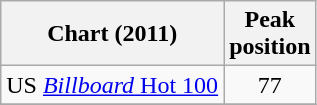<table class="wikitable">
<tr>
<th>Chart (2011)</th>
<th>Peak<br>position</th>
</tr>
<tr>
<td align="left">US <a href='#'><em>Billboard</em> Hot 100</a></td>
<td align="center">77</td>
</tr>
<tr>
</tr>
</table>
